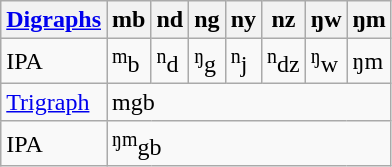<table class="wikitable">
<tr>
<th><a href='#'>Digraphs</a></th>
<th>mb</th>
<th>nd</th>
<th>ng</th>
<th>ny</th>
<th>nz</th>
<th>ŋw</th>
<th>ŋm</th>
</tr>
<tr>
<td>IPA</td>
<td><sup>m</sup>b</td>
<td><sup>n</sup>d</td>
<td><sup>ŋ</sup>g</td>
<td><sup>n</sup>j</td>
<td><sup>n</sup>dz</td>
<td><sup>ŋ</sup>w</td>
<td>ŋm</td>
</tr>
<tr>
<td><a href='#'>Trigraph</a></td>
<td colspan="7">mgb</td>
</tr>
<tr>
<td>IPA</td>
<td colspan="7"><sup>ŋm</sup>gb</td>
</tr>
</table>
